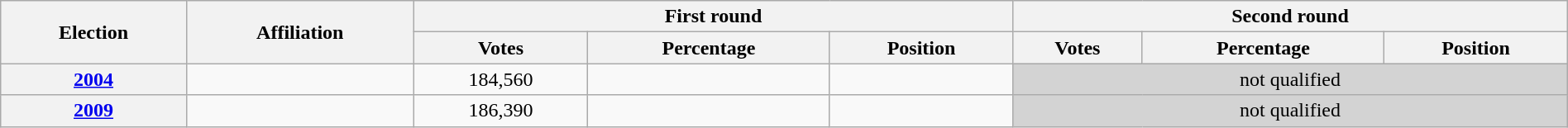<table class=wikitable width=100%>
<tr>
<th rowspan=2>Election</th>
<th rowspan=2>Affiliation</th>
<th colspan=3>First round</th>
<th colspan=3>Second round</th>
</tr>
<tr>
<th>Votes</th>
<th>Percentage</th>
<th>Position</th>
<th>Votes</th>
<th>Percentage</th>
<th>Position</th>
</tr>
<tr align=center>
<th><a href='#'>2004</a></th>
<td></td>
<td>184,560</td>
<td></td>
<td></td>
<td bgcolor=lightgrey colspan=3>not qualified</td>
</tr>
<tr align=center>
<th><a href='#'>2009</a></th>
<td></td>
<td>186,390</td>
<td></td>
<td></td>
<td bgcolor=lightgrey colspan=3>not qualified</td>
</tr>
</table>
